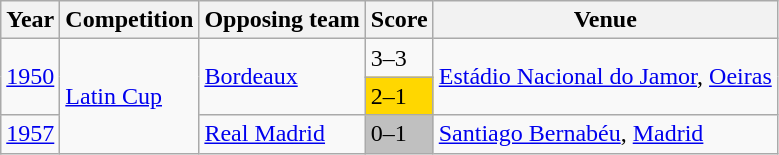<table class="wikitable">
<tr>
<th>Year</th>
<th>Competition</th>
<th>Opposing team</th>
<th>Score</th>
<th>Venue</th>
</tr>
<tr>
<td rowspan="2"><a href='#'>1950</a></td>
<td rowspan="3"><a href='#'>Latin Cup</a></td>
<td rowspan="2"> <a href='#'>Bordeaux</a></td>
<td>3–3 </td>
<td rowspan="2"> <a href='#'>Estádio Nacional do Jamor</a>, <a href='#'>Oeiras</a></td>
</tr>
<tr>
<td bgcolor=Gold>2–1 </td>
</tr>
<tr>
<td><a href='#'>1957</a></td>
<td> <a href='#'>Real Madrid</a></td>
<td bgcolor=Silver>0–1</td>
<td> <a href='#'>Santiago Bernabéu</a>, <a href='#'>Madrid</a></td>
</tr>
</table>
